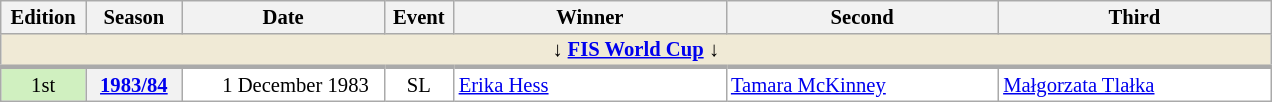<table class="wikitable plainrowheaders" style="background:#fff; font-size:86%; line-height:15px; border:grey solid 1px; border-collapse:collapse;">
<tr>
<th width=50>Edition</th>
<th width=58>Season</th>
<th width=128>Date</th>
<th width=40>Event</th>
<th width=175>Winner</th>
<th width=175>Second</th>
<th width=175>Third</th>
</tr>
<tr>
<td align=center colspan=7 bgcolor=#F0EAD6><strong>↓ <a href='#'>FIS World Cup</a> ↓</strong></td>
</tr>
<tr>
<td align=center bgcolor=#D0F0C0 style="border-top-width:3px">1st</td>
<th style="border-top-width:3px"><a href='#'>1983/84</a></th>
<td align=right style="border-top-width:3px">1 December 1983  </td>
<td align=center style="border-top-width:3px">SL</td>
<td style="border-top-width:3px"> <a href='#'>Erika Hess</a></td>
<td style="border-top-width:3px"> <a href='#'>Tamara McKinney</a></td>
<td style="border-top-width:3px"> <a href='#'>Małgorzata Tlałka</a></td>
</tr>
</table>
